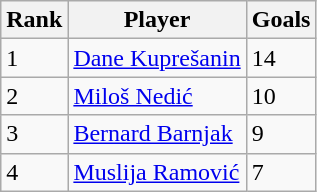<table class="wikitable">
<tr>
<th>Rank</th>
<th>Player</th>
<th>Goals</th>
</tr>
<tr>
<td>1</td>
<td><a href='#'>Dane Kuprešanin</a></td>
<td>14</td>
</tr>
<tr>
<td>2</td>
<td><a href='#'>Miloš Nedić</a></td>
<td>10</td>
</tr>
<tr>
<td>3</td>
<td><a href='#'>Bernard Barnjak</a></td>
<td>9</td>
</tr>
<tr>
<td>4</td>
<td><a href='#'>Muslija Ramović</a></td>
<td>7</td>
</tr>
</table>
